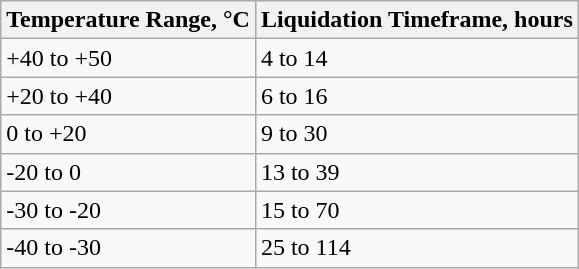<table class="wikitable">
<tr>
<th>Temperature Range, °С</th>
<th>Liquidation Timeframe, hours</th>
</tr>
<tr>
<td>+40 to +50</td>
<td>4 to 14</td>
</tr>
<tr>
<td>+20 to +40</td>
<td>6 to 16</td>
</tr>
<tr>
<td>0 to +20</td>
<td>9 to 30</td>
</tr>
<tr>
<td>-20 to 0</td>
<td>13 to 39</td>
</tr>
<tr>
<td>-30 to -20</td>
<td>15 to 70</td>
</tr>
<tr>
<td>-40 to -30</td>
<td>25 to 114</td>
</tr>
</table>
